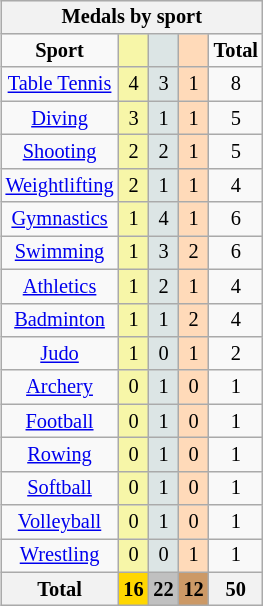<table class="wikitable" style="font-size:85%; float:right;">
<tr style="background:#efefef;">
<th colspan=7>Medals by sport</th>
</tr>
<tr align=center>
<td><strong>Sport</strong></td>
<td style="background:#f7f6a8;"></td>
<td style="background:#dce5e5;"></td>
<td style="background:#ffdab9;"></td>
<td><strong>Total</strong></td>
</tr>
<tr align=center>
<td><a href='#'>Table Tennis</a></td>
<td style="background:#f7f6a8;">4</td>
<td style="background:#dce5e5;">3</td>
<td style="background:#ffdab9;">1</td>
<td>8</td>
</tr>
<tr align=center>
<td><a href='#'>Diving</a></td>
<td style="background:#f7f6a8;">3</td>
<td style="background:#dce5e5;">1</td>
<td style="background:#ffdab9;">1</td>
<td>5</td>
</tr>
<tr align=center>
<td><a href='#'>Shooting</a></td>
<td style="background:#f7f6a8;">2</td>
<td style="background:#dce5e5;">2</td>
<td style="background:#ffdab9;">1</td>
<td>5</td>
</tr>
<tr align=center>
<td><a href='#'>Weightlifting</a></td>
<td style="background:#f7f6a8;">2</td>
<td style="background:#dce5e5;">1</td>
<td style="background:#ffdab9;">1</td>
<td>4</td>
</tr>
<tr align=center>
<td><a href='#'>Gymnastics</a></td>
<td style="background:#f7f6a8;">1</td>
<td style="background:#dce5e5;">4</td>
<td style="background:#ffdab9;">1</td>
<td>6</td>
</tr>
<tr align=center>
<td><a href='#'>Swimming</a></td>
<td style="background:#f7f6a8;">1</td>
<td style="background:#dce5e5;">3</td>
<td style="background:#ffdab9;">2</td>
<td>6</td>
</tr>
<tr align=center>
<td><a href='#'>Athletics</a></td>
<td style="background:#f7f6a8;">1</td>
<td style="background:#dce5e5;">2</td>
<td style="background:#ffdab9;">1</td>
<td>4</td>
</tr>
<tr align=center>
<td><a href='#'>Badminton</a></td>
<td style="background:#f7f6a8;">1</td>
<td style="background:#dce5e5;">1</td>
<td style="background:#ffdab9;">2</td>
<td>4</td>
</tr>
<tr align=center>
<td><a href='#'>Judo</a></td>
<td style="background:#f7f6a8;">1</td>
<td style="background:#dce5e5;">0</td>
<td style="background:#ffdab9;">1</td>
<td>2</td>
</tr>
<tr align=center>
<td><a href='#'>Archery</a></td>
<td style="background:#f7f6a8;">0</td>
<td style="background:#dce5e5;">1</td>
<td style="background:#ffdab9;">0</td>
<td>1</td>
</tr>
<tr align=center>
<td><a href='#'>Football</a></td>
<td style="background:#f7f6a8;">0</td>
<td style="background:#dce5e5;">1</td>
<td style="background:#ffdab9;">0</td>
<td>1</td>
</tr>
<tr align=center>
<td><a href='#'>Rowing</a></td>
<td style="background:#f7f6a8;">0</td>
<td style="background:#dce5e5;">1</td>
<td style="background:#ffdab9;">0</td>
<td>1</td>
</tr>
<tr align=center>
<td><a href='#'>Softball</a></td>
<td style="background:#f7f6a8;">0</td>
<td style="background:#dce5e5;">1</td>
<td style="background:#ffdab9;">0</td>
<td>1</td>
</tr>
<tr align=center>
<td><a href='#'>Volleyball</a></td>
<td style="background:#f7f6a8;">0</td>
<td style="background:#dce5e5;">1</td>
<td style="background:#ffdab9;">0</td>
<td>1</td>
</tr>
<tr align=center>
<td><a href='#'>Wrestling</a></td>
<td style="background:#f7f6a8;">0</td>
<td style="background:#dce5e5;">0</td>
<td style="background:#ffdab9;">1</td>
<td>1</td>
</tr>
<tr align=center>
<th>Total</th>
<th style="background:gold;">16</th>
<th style="background:silver;">22</th>
<th style="background:#c96;">12</th>
<th>50</th>
</tr>
</table>
